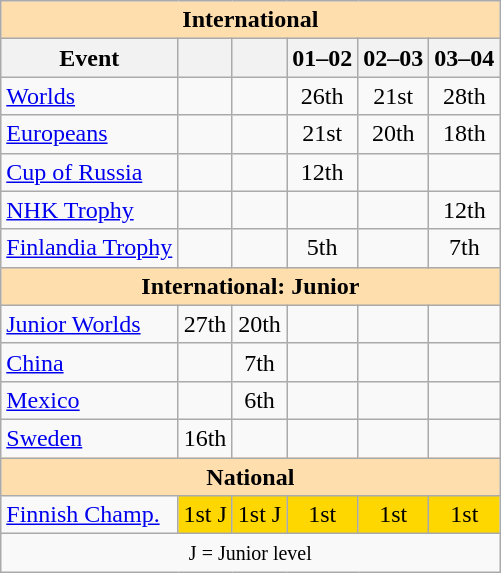<table class="wikitable" style="text-align:center">
<tr>
<th style="background-color: #ffdead; " colspan=6 align=center>International</th>
</tr>
<tr>
<th>Event</th>
<th></th>
<th></th>
<th>01–02</th>
<th>02–03</th>
<th>03–04</th>
</tr>
<tr>
<td align=left><a href='#'>Worlds</a></td>
<td></td>
<td></td>
<td>26th</td>
<td>21st</td>
<td>28th</td>
</tr>
<tr>
<td align=left><a href='#'>Europeans</a></td>
<td></td>
<td></td>
<td>21st</td>
<td>20th</td>
<td>18th</td>
</tr>
<tr>
<td align=left> <a href='#'>Cup of Russia</a></td>
<td></td>
<td></td>
<td>12th</td>
<td></td>
<td></td>
</tr>
<tr>
<td align=left> <a href='#'>NHK Trophy</a></td>
<td></td>
<td></td>
<td></td>
<td></td>
<td>12th</td>
</tr>
<tr>
<td align=left><a href='#'>Finlandia Trophy</a></td>
<td></td>
<td></td>
<td>5th</td>
<td></td>
<td>7th</td>
</tr>
<tr>
<th style="background-color: #ffdead; " colspan=6 align=center>International: Junior</th>
</tr>
<tr>
<td align=left><a href='#'>Junior Worlds</a></td>
<td>27th</td>
<td>20th</td>
<td></td>
<td></td>
<td></td>
</tr>
<tr>
<td align=left> <a href='#'>China</a></td>
<td></td>
<td>7th</td>
<td></td>
<td></td>
<td></td>
</tr>
<tr>
<td align=left> <a href='#'>Mexico</a></td>
<td></td>
<td>6th</td>
<td></td>
<td></td>
<td></td>
</tr>
<tr>
<td align=left> <a href='#'>Sweden</a></td>
<td>16th</td>
<td></td>
<td></td>
<td></td>
<td></td>
</tr>
<tr>
<th style="background-color: #ffdead; " colspan=6 align=center>National</th>
</tr>
<tr>
<td align=left><a href='#'>Finnish Champ.</a></td>
<td bgcolor=gold>1st J</td>
<td bgcolor=gold>1st J</td>
<td bgcolor=gold>1st</td>
<td bgcolor=gold>1st</td>
<td bgcolor=gold>1st</td>
</tr>
<tr>
<td colspan=6 align=center><small> J = Junior level </small></td>
</tr>
</table>
